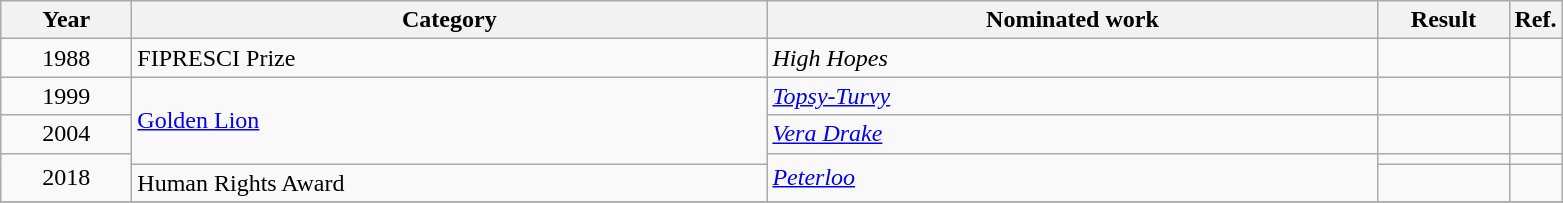<table class=wikitable>
<tr>
<th scope="col" style="width:5em;">Year</th>
<th scope="col" style="width:26em;">Category</th>
<th scope="col" style="width:25em;">Nominated work</th>
<th scope="col" style="width:5em;">Result</th>
<th>Ref.</th>
</tr>
<tr>
<td style="text-align:center;">1988</td>
<td>FIPRESCI Prize</td>
<td><em>High Hopes</em></td>
<td></td>
<td></td>
</tr>
<tr>
<td style="text-align:center;">1999</td>
<td rowspan=3><a href='#'>Golden Lion</a></td>
<td><em><a href='#'>Topsy-Turvy</a></em></td>
<td></td>
<td></td>
</tr>
<tr>
<td style="text-align:center;">2004</td>
<td><em><a href='#'>Vera Drake</a></em></td>
<td></td>
<td></td>
</tr>
<tr>
<td style="text-align:center;", rowspan=2>2018</td>
<td rowspan=2><em><a href='#'>Peterloo</a></em></td>
<td></td>
<td></td>
</tr>
<tr>
<td>Human Rights Award</td>
<td></td>
<td></td>
</tr>
<tr>
</tr>
</table>
